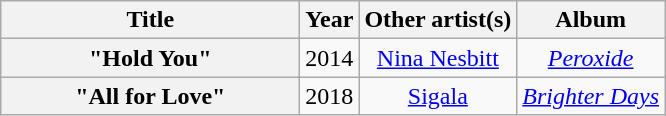<table class="wikitable plainrowheaders" style="text-align:center;">
<tr>
<th scope="col" style="width:12em;">Title</th>
<th scope="col" style="width:1em;">Year</th>
<th scope="col">Other artist(s)</th>
<th scope="col">Album</th>
</tr>
<tr>
<th scope="row">"Hold You"</th>
<td>2014</td>
<td><a href='#'>Nina Nesbitt</a></td>
<td><em><a href='#'>Peroxide</a></em></td>
</tr>
<tr>
<th scope="row">"All for Love"</th>
<td>2018</td>
<td><a href='#'>Sigala</a></td>
<td><em><a href='#'>Brighter Days</a></em></td>
</tr>
</table>
